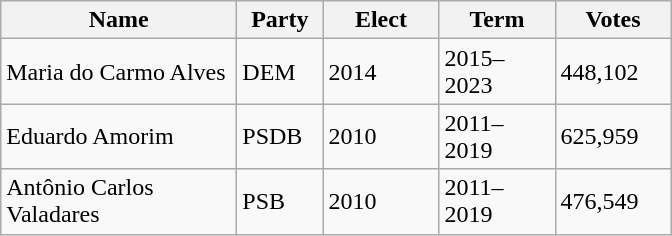<table class="wikitable sortable">
<tr>
<th style="width:150px;">Name</th>
<th style="width:50px;">Party</th>
<th style="width:70px;">Elect</th>
<th style="width:70px;">Term</th>
<th style="width:70px;">Votes</th>
</tr>
<tr>
<td>Maria do Carmo Alves</td>
<td>DEM</td>
<td>2014</td>
<td>2015–2023</td>
<td>448,102</td>
</tr>
<tr>
<td>Eduardo Amorim</td>
<td>PSDB</td>
<td>2010</td>
<td>2011–2019</td>
<td>625,959</td>
</tr>
<tr>
<td>Antônio Carlos Valadares</td>
<td>PSB</td>
<td>2010</td>
<td>2011–2019</td>
<td>476,549</td>
</tr>
</table>
